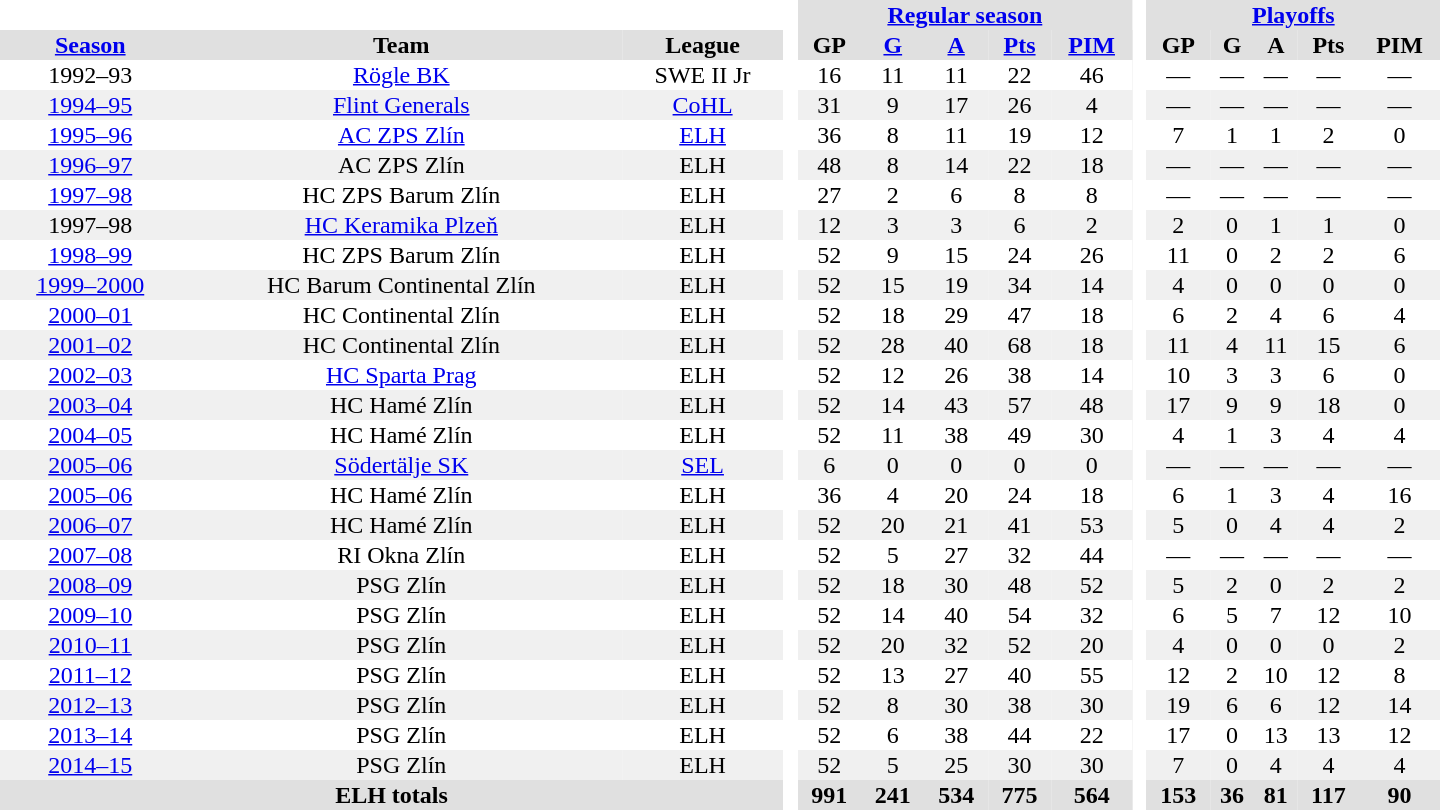<table border="0" cellpadding="1" cellspacing="0" style="text-align:center; width:60em">
<tr bgcolor="#e0e0e0">
<th colspan="3" bgcolor="#ffffff"> </th>
<th rowspan="99" bgcolor="#ffffff"> </th>
<th colspan="5"><a href='#'>Regular season</a></th>
<th rowspan="99" bgcolor="#ffffff"> </th>
<th colspan="5"><a href='#'>Playoffs</a></th>
</tr>
<tr bgcolor="#e0e0e0">
<th><a href='#'>Season</a></th>
<th>Team</th>
<th>League</th>
<th>GP</th>
<th><a href='#'>G</a></th>
<th><a href='#'>A</a></th>
<th><a href='#'>Pts</a></th>
<th><a href='#'>PIM</a></th>
<th>GP</th>
<th>G</th>
<th>A</th>
<th>Pts</th>
<th>PIM</th>
</tr>
<tr>
<td>1992–93</td>
<td><a href='#'>Rögle BK</a></td>
<td>SWE II Jr</td>
<td>16</td>
<td>11</td>
<td>11</td>
<td>22</td>
<td>46</td>
<td>—</td>
<td>—</td>
<td>—</td>
<td>—</td>
<td>—</td>
</tr>
<tr bgcolor="#f0f0f0">
<td><a href='#'>1994–95</a></td>
<td><a href='#'>Flint Generals</a></td>
<td><a href='#'>CoHL</a></td>
<td>31</td>
<td>9</td>
<td>17</td>
<td>26</td>
<td>4</td>
<td>—</td>
<td>—</td>
<td>—</td>
<td>—</td>
<td>—</td>
</tr>
<tr>
<td><a href='#'>1995–96</a></td>
<td><a href='#'>AC ZPS Zlín</a></td>
<td><a href='#'>ELH</a></td>
<td>36</td>
<td>8</td>
<td>11</td>
<td>19</td>
<td>12</td>
<td>7</td>
<td>1</td>
<td>1</td>
<td>2</td>
<td>0</td>
</tr>
<tr bgcolor="#f0f0f0">
<td><a href='#'>1996–97</a></td>
<td>AC ZPS Zlín</td>
<td>ELH</td>
<td>48</td>
<td>8</td>
<td>14</td>
<td>22</td>
<td>18</td>
<td>—</td>
<td>—</td>
<td>—</td>
<td>—</td>
<td>—</td>
</tr>
<tr>
<td><a href='#'>1997–98</a></td>
<td>HC ZPS Barum Zlín</td>
<td>ELH</td>
<td>27</td>
<td>2</td>
<td>6</td>
<td>8</td>
<td>8</td>
<td>—</td>
<td>—</td>
<td>—</td>
<td>—</td>
<td>—</td>
</tr>
<tr bgcolor="#f0f0f0">
<td>1997–98</td>
<td><a href='#'>HC Keramika Plzeň</a></td>
<td>ELH</td>
<td>12</td>
<td>3</td>
<td>3</td>
<td>6</td>
<td>2</td>
<td>2</td>
<td>0</td>
<td>1</td>
<td>1</td>
<td>0</td>
</tr>
<tr>
<td><a href='#'>1998–99</a></td>
<td>HC ZPS Barum Zlín</td>
<td>ELH</td>
<td>52</td>
<td>9</td>
<td>15</td>
<td>24</td>
<td>26</td>
<td>11</td>
<td>0</td>
<td>2</td>
<td>2</td>
<td>6</td>
</tr>
<tr bgcolor="#f0f0f0">
<td><a href='#'>1999–2000</a></td>
<td>HC Barum Continental Zlín</td>
<td>ELH</td>
<td>52</td>
<td>15</td>
<td>19</td>
<td>34</td>
<td>14</td>
<td>4</td>
<td>0</td>
<td>0</td>
<td>0</td>
<td>0</td>
</tr>
<tr>
<td><a href='#'>2000–01</a></td>
<td>HC Continental Zlín</td>
<td>ELH</td>
<td>52</td>
<td>18</td>
<td>29</td>
<td>47</td>
<td>18</td>
<td>6</td>
<td>2</td>
<td>4</td>
<td>6</td>
<td>4</td>
</tr>
<tr bgcolor="#f0f0f0">
<td><a href='#'>2001–02</a></td>
<td>HC Continental Zlín</td>
<td>ELH</td>
<td>52</td>
<td>28</td>
<td>40</td>
<td>68</td>
<td>18</td>
<td>11</td>
<td>4</td>
<td>11</td>
<td>15</td>
<td>6</td>
</tr>
<tr>
<td><a href='#'>2002–03</a></td>
<td><a href='#'>HC Sparta Prag</a></td>
<td>ELH</td>
<td>52</td>
<td>12</td>
<td>26</td>
<td>38</td>
<td>14</td>
<td>10</td>
<td>3</td>
<td>3</td>
<td>6</td>
<td>0</td>
</tr>
<tr bgcolor="#f0f0f0">
<td><a href='#'>2003–04</a></td>
<td>HC Hamé Zlín</td>
<td>ELH</td>
<td>52</td>
<td>14</td>
<td>43</td>
<td>57</td>
<td>48</td>
<td>17</td>
<td>9</td>
<td>9</td>
<td>18</td>
<td>0</td>
</tr>
<tr>
<td><a href='#'>2004–05</a></td>
<td>HC Hamé Zlín</td>
<td>ELH</td>
<td>52</td>
<td>11</td>
<td>38</td>
<td>49</td>
<td>30</td>
<td>4</td>
<td>1</td>
<td>3</td>
<td>4</td>
<td>4</td>
</tr>
<tr bgcolor="#f0f0f0">
<td><a href='#'>2005–06</a></td>
<td><a href='#'>Södertälje SK</a></td>
<td><a href='#'>SEL</a></td>
<td>6</td>
<td>0</td>
<td>0</td>
<td>0</td>
<td>0</td>
<td>—</td>
<td>—</td>
<td>—</td>
<td>—</td>
<td>—</td>
</tr>
<tr>
<td><a href='#'>2005–06</a></td>
<td>HC Hamé Zlín</td>
<td>ELH</td>
<td>36</td>
<td>4</td>
<td>20</td>
<td>24</td>
<td>18</td>
<td>6</td>
<td>1</td>
<td>3</td>
<td>4</td>
<td>16</td>
</tr>
<tr bgcolor="#f0f0f0">
<td><a href='#'>2006–07</a></td>
<td>HC Hamé Zlín</td>
<td>ELH</td>
<td>52</td>
<td>20</td>
<td>21</td>
<td>41</td>
<td>53</td>
<td>5</td>
<td>0</td>
<td>4</td>
<td>4</td>
<td>2</td>
</tr>
<tr>
<td><a href='#'>2007–08</a></td>
<td>RI Okna Zlín</td>
<td>ELH</td>
<td>52</td>
<td>5</td>
<td>27</td>
<td>32</td>
<td>44</td>
<td>—</td>
<td>—</td>
<td>—</td>
<td>—</td>
<td>—</td>
</tr>
<tr bgcolor="#f0f0f0">
<td><a href='#'>2008–09</a></td>
<td>PSG Zlín</td>
<td>ELH</td>
<td>52</td>
<td>18</td>
<td>30</td>
<td>48</td>
<td>52</td>
<td>5</td>
<td>2</td>
<td>0</td>
<td>2</td>
<td>2</td>
</tr>
<tr>
<td><a href='#'>2009–10</a></td>
<td>PSG Zlín</td>
<td>ELH</td>
<td>52</td>
<td>14</td>
<td>40</td>
<td>54</td>
<td>32</td>
<td>6</td>
<td>5</td>
<td>7</td>
<td>12</td>
<td>10</td>
</tr>
<tr bgcolor="#f0f0f0">
<td><a href='#'>2010–11</a></td>
<td>PSG Zlín</td>
<td>ELH</td>
<td>52</td>
<td>20</td>
<td>32</td>
<td>52</td>
<td>20</td>
<td>4</td>
<td>0</td>
<td>0</td>
<td>0</td>
<td>2</td>
</tr>
<tr>
<td><a href='#'>2011–12</a></td>
<td>PSG Zlín</td>
<td>ELH</td>
<td>52</td>
<td>13</td>
<td>27</td>
<td>40</td>
<td>55</td>
<td>12</td>
<td>2</td>
<td>10</td>
<td>12</td>
<td>8</td>
</tr>
<tr bgcolor="#f0f0f0">
<td><a href='#'>2012–13</a></td>
<td>PSG Zlín</td>
<td>ELH</td>
<td>52</td>
<td>8</td>
<td>30</td>
<td>38</td>
<td>30</td>
<td>19</td>
<td>6</td>
<td>6</td>
<td>12</td>
<td>14</td>
</tr>
<tr>
<td><a href='#'>2013–14</a></td>
<td>PSG Zlín</td>
<td>ELH</td>
<td>52</td>
<td>6</td>
<td>38</td>
<td>44</td>
<td>22</td>
<td>17</td>
<td>0</td>
<td>13</td>
<td>13</td>
<td>12</td>
</tr>
<tr bgcolor="#f0f0f0">
<td><a href='#'>2014–15</a></td>
<td>PSG Zlín</td>
<td>ELH</td>
<td>52</td>
<td>5</td>
<td>25</td>
<td>30</td>
<td>30</td>
<td>7</td>
<td>0</td>
<td>4</td>
<td>4</td>
<td>4</td>
</tr>
<tr bgcolor="#e0e0e0">
<th colspan="3">ELH totals</th>
<th>991</th>
<th>241</th>
<th>534</th>
<th>775</th>
<th>564</th>
<th>153</th>
<th>36</th>
<th>81</th>
<th>117</th>
<th>90</th>
</tr>
</table>
